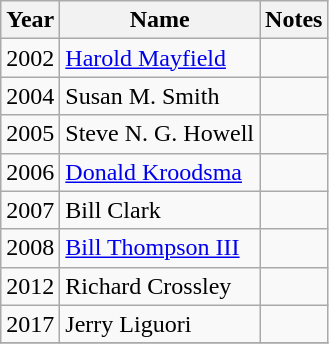<table class="wikitable">
<tr>
<th>Year</th>
<th>Name</th>
<th>Notes</th>
</tr>
<tr>
<td>2002</td>
<td><a href='#'>Harold Mayfield</a></td>
<td></td>
</tr>
<tr>
<td>2004</td>
<td>Susan M. Smith</td>
<td></td>
</tr>
<tr>
<td>2005</td>
<td>Steve N. G. Howell</td>
<td></td>
</tr>
<tr>
<td>2006</td>
<td><a href='#'>Donald Kroodsma</a></td>
<td></td>
</tr>
<tr>
<td>2007</td>
<td>Bill Clark</td>
<td></td>
</tr>
<tr>
<td>2008</td>
<td><a href='#'>Bill Thompson III</a></td>
<td></td>
</tr>
<tr>
<td>2012</td>
<td>Richard Crossley</td>
<td></td>
</tr>
<tr>
<td>2017</td>
<td>Jerry Liguori</td>
<td></td>
</tr>
<tr>
</tr>
</table>
